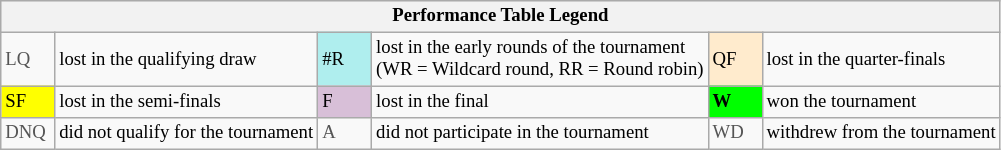<table class="wikitable" style="font-size:78%;">
<tr bgcolor="#efefef">
<th colspan="6">Performance Table Legend</th>
</tr>
<tr>
<td align="centr" style="color:#555555;" width="30">LQ</td>
<td>lost in the qualifying draw</td>
<td align="centr" style="background:#afeeee;">#R</td>
<td>lost in the early rounds of the tournament<br>(WR = Wildcard round, RR = Round robin)</td>
<td align="centr" style="background:#ffebcd;">QF</td>
<td>lost in the quarter-finals</td>
</tr>
<tr>
<td align="centr" style="background:yellow;">SF</td>
<td>lost in the semi-finals</td>
<td align="centr" style="background:#D8BFD8;">F</td>
<td>lost in the final</td>
<td align="centr" style="background:#00ff00;"><strong>W</strong></td>
<td>won the tournament</td>
</tr>
<tr>
<td align="centr" style="color:#555555;" width="30">DNQ</td>
<td>did not qualify for the tournament</td>
<td align="centr" style="color:#555555;" width="30">A</td>
<td>did not participate in the tournament</td>
<td align="centr" style="color:#555555;" width="30">WD</td>
<td>withdrew from the tournament</td>
</tr>
</table>
